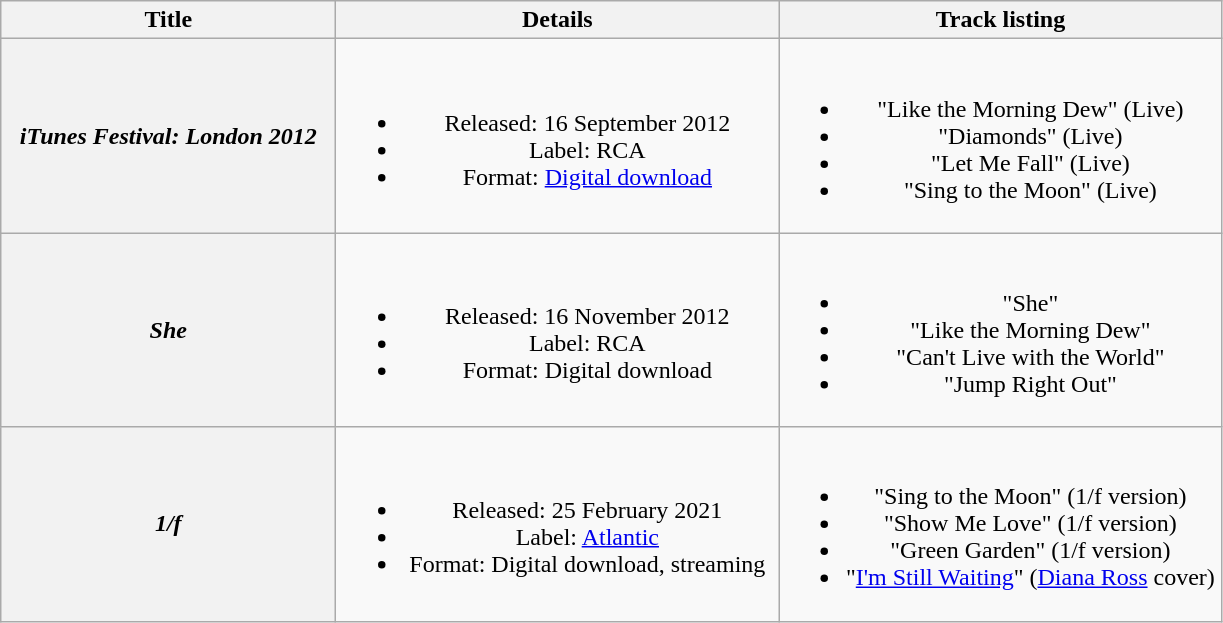<table class="wikitable plainrowheaders" style="text-align:center;">
<tr>
<th scope="col" style="width:13.5em;">Title</th>
<th scope="col" style="width:18em;">Details</th>
<th scope="col" style="width:18em;">Track listing</th>
</tr>
<tr>
<th scope="row"><em>iTunes Festival: London 2012</em></th>
<td><br><ul><li>Released: 16 September 2012</li><li>Label: RCA</li><li>Format: <a href='#'>Digital download</a></li></ul></td>
<td><br><ul><li>"Like the Morning Dew" (Live)</li><li>"Diamonds" (Live)</li><li>"Let Me Fall" (Live)</li><li>"Sing to the Moon" (Live)</li></ul></td>
</tr>
<tr>
<th scope="row"><em>She</em></th>
<td><br><ul><li>Released: 16 November 2012</li><li>Label: RCA</li><li>Format: Digital download</li></ul></td>
<td><br><ul><li>"She"</li><li>"Like the Morning Dew"</li><li>"Can't Live with the World"</li><li>"Jump Right Out"</li></ul></td>
</tr>
<tr>
<th scope="row"><em>1/f</em></th>
<td><br><ul><li>Released: 25 February 2021</li><li>Label: <a href='#'>Atlantic</a></li><li>Format: Digital download, streaming</li></ul></td>
<td><br><ul><li>"Sing to the Moon" (1/f version)</li><li>"Show Me Love" (1/f version)</li><li>"Green Garden" (1/f version)</li><li>"<a href='#'>I'm Still Waiting</a>" (<a href='#'>Diana Ross</a> cover)</li></ul></td>
</tr>
</table>
